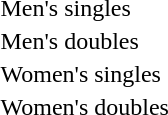<table>
<tr>
<td>Men's singles <br> </td>
<td></td>
<td></td>
<td></td>
</tr>
<tr>
<td>Men's doubles <br> </td>
<td></td>
<td></td>
<td></td>
</tr>
<tr>
<td>Women's singles <br> </td>
<td></td>
<td></td>
<td></td>
</tr>
<tr>
<td>Women's doubles <br> </td>
<td></td>
<td></td>
<td></td>
</tr>
<tr>
</tr>
</table>
